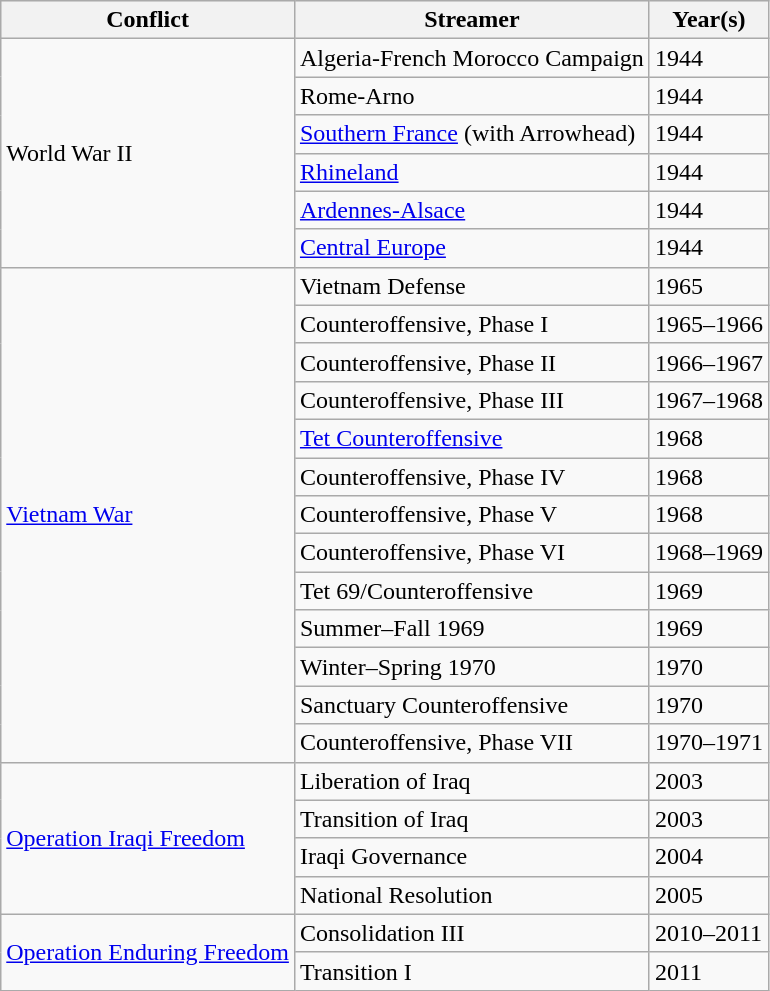<table class=wikitable>
<tr style="background:#efefef;">
<th>Conflict</th>
<th>Streamer</th>
<th>Year(s)</th>
</tr>
<tr>
<td rowspan="6">World War II <br> </td>
<td>Algeria-French Morocco Campaign</td>
<td>1944</td>
</tr>
<tr>
<td>Rome-Arno</td>
<td>1944</td>
</tr>
<tr>
<td><a href='#'>Southern France</a> (with Arrowhead)</td>
<td>1944</td>
</tr>
<tr>
<td><a href='#'>Rhineland</a></td>
<td>1944</td>
</tr>
<tr>
<td><a href='#'>Ardennes-Alsace</a></td>
<td>1944</td>
</tr>
<tr>
<td><a href='#'>Central Europe</a></td>
<td>1944</td>
</tr>
<tr>
<td rowspan="13"><a href='#'>Vietnam War</a> <br> </td>
<td>Vietnam Defense</td>
<td>1965</td>
</tr>
<tr>
<td>Counteroffensive, Phase I</td>
<td>1965–1966</td>
</tr>
<tr>
<td>Counteroffensive, Phase II</td>
<td>1966–1967</td>
</tr>
<tr>
<td>Counteroffensive, Phase III</td>
<td>1967–1968</td>
</tr>
<tr>
<td><a href='#'>Tet Counteroffensive</a></td>
<td>1968</td>
</tr>
<tr>
<td>Counteroffensive, Phase IV</td>
<td>1968</td>
</tr>
<tr>
<td>Counteroffensive, Phase V</td>
<td>1968</td>
</tr>
<tr>
<td>Counteroffensive, Phase VI</td>
<td>1968–1969</td>
</tr>
<tr>
<td>Tet 69/Counteroffensive</td>
<td>1969</td>
</tr>
<tr>
<td>Summer–Fall 1969</td>
<td>1969</td>
</tr>
<tr>
<td>Winter–Spring 1970</td>
<td>1970</td>
</tr>
<tr>
<td>Sanctuary Counteroffensive</td>
<td>1970</td>
</tr>
<tr>
<td>Counteroffensive, Phase VII</td>
<td>1970–1971</td>
</tr>
<tr>
<td rowspan="4"><a href='#'>Operation Iraqi Freedom</a><br> </td>
<td>Liberation of Iraq</td>
<td>2003</td>
</tr>
<tr>
<td>Transition of Iraq</td>
<td>2003</td>
</tr>
<tr>
<td>Iraqi Governance</td>
<td>2004</td>
</tr>
<tr>
<td>National Resolution</td>
<td>2005</td>
</tr>
<tr>
<td rowspan="2"><a href='#'>Operation Enduring Freedom</a> <br> </td>
<td>Consolidation III</td>
<td>2010–2011</td>
</tr>
<tr>
<td>Transition I</td>
<td>2011</td>
</tr>
</table>
